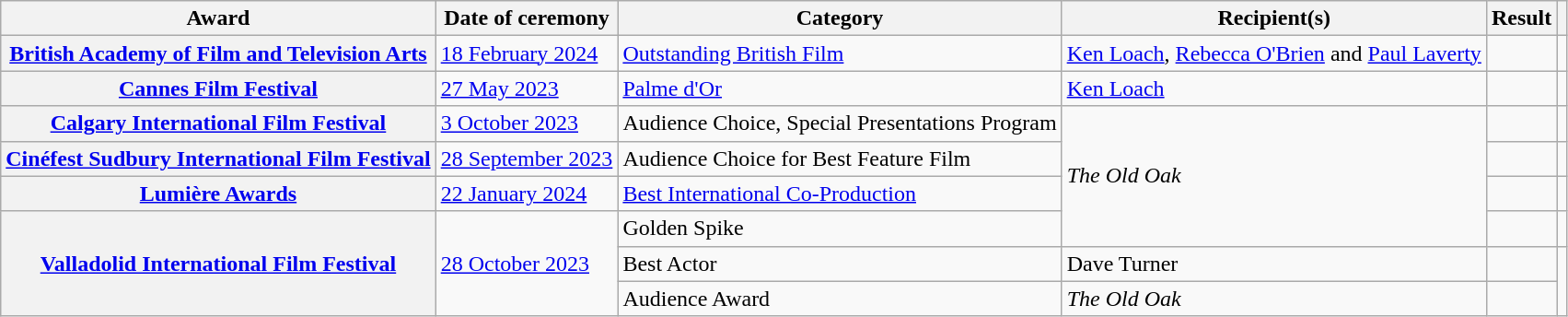<table class="wikitable sortable plainrowheaders">
<tr>
<th scope="col">Award</th>
<th scope="col">Date of ceremony</th>
<th scope="col">Category</th>
<th scope="col">Recipient(s)</th>
<th scope="col">Result</th>
<th scope="col" class="unsortable"></th>
</tr>
<tr>
<th scope="row"><a href='#'>British Academy of Film and Television Arts</a></th>
<td><a href='#'>18 February 2024</a></td>
<td><a href='#'> Outstanding British Film</a></td>
<td><a href='#'>Ken Loach</a>, <a href='#'>Rebecca O'Brien</a> and <a href='#'>Paul Laverty</a></td>
<td></td>
<td align="center"></td>
</tr>
<tr>
<th scope="row"><a href='#'>Cannes Film Festival</a></th>
<td><a href='#'>27 May 2023</a></td>
<td><a href='#'>Palme d'Or</a></td>
<td><a href='#'>Ken Loach</a></td>
<td></td>
<td align="center"></td>
</tr>
<tr>
<th scope="row"><a href='#'>Calgary International Film Festival</a></th>
<td><a href='#'>3 October 2023</a></td>
<td>Audience Choice, Special Presentations Program</td>
<td rowspan="4"><em>The Old Oak</em></td>
<td></td>
<td align="center"></td>
</tr>
<tr>
<th scope="row"><a href='#'>Cinéfest Sudbury International Film Festival</a></th>
<td><a href='#'>28 September 2023</a></td>
<td>Audience Choice for Best Feature Film</td>
<td></td>
<td align="center"></td>
</tr>
<tr>
<th scope="row"><a href='#'>Lumière Awards</a></th>
<td><a href='#'>22 January 2024</a></td>
<td><a href='#'>Best International Co-Production</a></td>
<td></td>
<td align="center"></td>
</tr>
<tr>
<th rowspan="3" scope="row"><a href='#'>Valladolid International Film Festival</a></th>
<td rowspan="3"><a href='#'>28 October 2023</a></td>
<td>Golden Spike</td>
<td></td>
<td align="center"></td>
</tr>
<tr>
<td>Best Actor</td>
<td>Dave Turner</td>
<td></td>
<td rowspan="2" align="center"></td>
</tr>
<tr>
<td>Audience Award</td>
<td><em>The Old Oak</em></td>
<td></td>
</tr>
</table>
